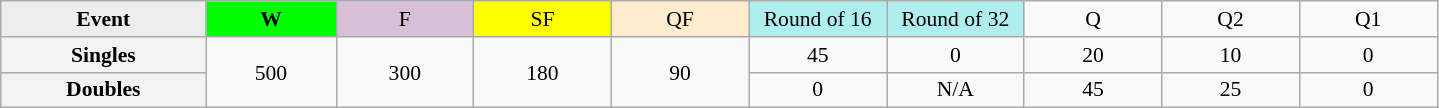<table class=wikitable style=font-size:90%;text-align:center>
<tr>
<td style="width:130px; background:#ededed;"><strong>Event</strong></td>
<td style="width:80px; background:lime;"><strong>W</strong></td>
<td style="width:85px; background:thistle;">F</td>
<td style="width:85px; background:#ff0;">SF</td>
<td style="width:85px; background:#ffebcd;">QF</td>
<td style="width:85px; background:#afeeee;">Round of 16</td>
<td style="width:85px; background:#afeeee;">Round of 32</td>
<td width=85>Q</td>
<td width=85>Q2</td>
<td width=85>Q1</td>
</tr>
<tr>
<th style="background:#f3f3f3;">Singles</th>
<td rowspan=2>500</td>
<td rowspan=2>300</td>
<td rowspan=2>180</td>
<td rowspan=2>90</td>
<td>45</td>
<td>0</td>
<td>20</td>
<td>10</td>
<td>0</td>
</tr>
<tr>
<th style="background:#f3f3f3;">Doubles</th>
<td>0</td>
<td>N/A</td>
<td>45</td>
<td>25</td>
<td>0</td>
</tr>
</table>
